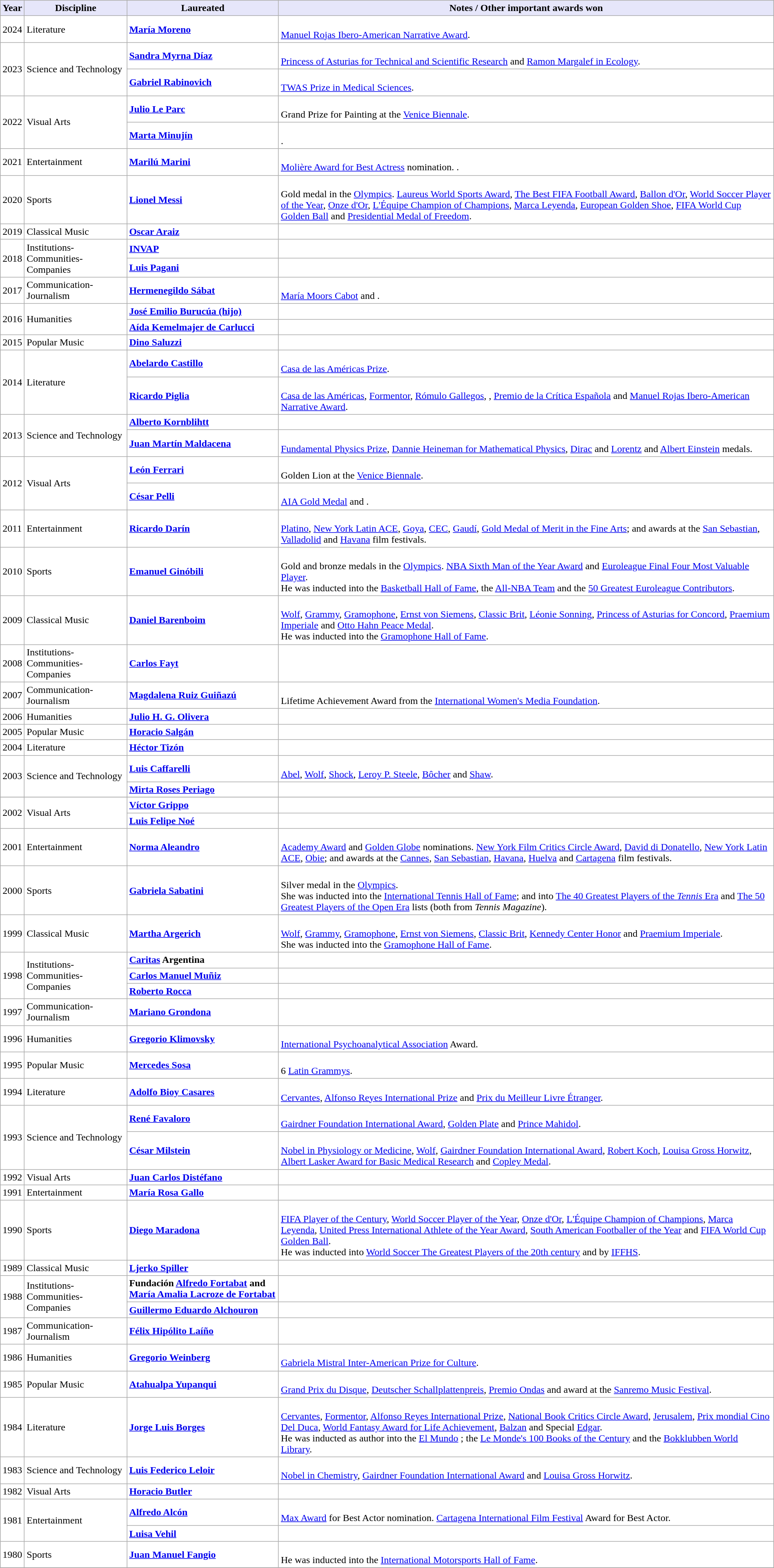<table border="0" style="background:#fff;width:100%;margin:0;" class="sortable wikitable">
<tr>
<th style="background:Lavender; color:Black">Year</th>
<th style="background:Lavender; color:Black">Discipline</th>
<th style="background:Lavender; color:Black">Laureated</th>
<th style="background:Lavender; color:Black">Notes / Other important awards won</th>
</tr>
<tr>
<td>2024</td>
<td>Literature</td>
<td><strong><a href='#'>María Moreno</a></strong></td>
<td><br><a href='#'>Manuel Rojas Ibero-American Narrative Award</a>.</td>
</tr>
<tr>
<td rowspan=2>2023</td>
<td rowspan=2>Science and Technology</td>
<td><strong><a href='#'>Sandra Myrna Díaz</a></strong></td>
<td><br><a href='#'>Princess of Asturias for Technical and Scientific Research</a> and <a href='#'>Ramon Margalef in Ecology</a>.</td>
</tr>
<tr>
<td><strong><a href='#'>Gabriel Rabinovich</a></strong></td>
<td><br><a href='#'>TWAS Prize in Medical Sciences</a>.</td>
</tr>
<tr>
<td rowspan=2>2022</td>
<td rowspan=2>Visual Arts</td>
<td><strong><a href='#'>Julio Le Parc</a></strong></td>
<td><br>Grand Prize for Painting at the <a href='#'>Venice Biennale</a>.</td>
</tr>
<tr>
<td><strong><a href='#'>Marta Minujín</a></strong></td>
<td><br>.</td>
</tr>
<tr>
<td>2021</td>
<td>Entertainment</td>
<td><strong><a href='#'>Marilú Marini</a></strong></td>
<td><br><a href='#'>Molière Award for Best Actress</a> nomination. .</td>
</tr>
<tr>
<td>2020</td>
<td>Sports</td>
<td><strong><a href='#'>Lionel Messi</a></strong></td>
<td><br>Gold medal in the <a href='#'>Olympics</a>. <a href='#'>Laureus World Sports Award</a>, <a href='#'>The Best FIFA Football Award</a>, <a href='#'>Ballon d'Or</a>, <a href='#'>World Soccer Player of the Year</a>, <a href='#'>Onze d'Or</a>, <a href='#'>L'Équipe Champion of Champions</a>, <a href='#'>Marca Leyenda</a>, <a href='#'>European Golden Shoe</a>, <a href='#'>FIFA World Cup Golden Ball</a> and <a href='#'>Presidential Medal of Freedom</a>.</td>
</tr>
<tr>
<td>2019</td>
<td>Classical Music</td>
<td><strong><a href='#'>Oscar Araiz</a></strong></td>
<td></td>
</tr>
<tr>
<td rowspan=2>2018</td>
<td rowspan=2>Institutions-Communities-Companies</td>
<td><strong><a href='#'>INVAP</a></strong></td>
<td></td>
</tr>
<tr>
<td><strong><a href='#'>Luis Pagani</a></strong></td>
<td></td>
</tr>
<tr>
<td>2017</td>
<td>Communication-Journalism</td>
<td><strong><a href='#'>Hermenegildo Sábat</a></strong></td>
<td><br><a href='#'>María Moors Cabot</a> and .</td>
</tr>
<tr>
<td rowspan=2>2016</td>
<td rowspan=2>Humanities</td>
<td><strong><a href='#'>José Emilio Burucúa (hijo)</a></strong></td>
<td></td>
</tr>
<tr>
<td><strong><a href='#'>Aída Kemelmajer de Carlucci</a></strong></td>
<td></td>
</tr>
<tr>
<td>2015</td>
<td>Popular Music</td>
<td><strong><a href='#'>Dino Saluzzi</a></strong></td>
<td></td>
</tr>
<tr>
<td rowspan=2>2014</td>
<td rowspan=2>Literature</td>
<td><strong><a href='#'>Abelardo Castillo</a></strong></td>
<td><br><a href='#'>Casa de las Américas Prize</a>.</td>
</tr>
<tr>
<td><strong><a href='#'>Ricardo Piglia</a></strong></td>
<td><br><a href='#'>Casa de las Américas</a>, <a href='#'>Formentor</a>, <a href='#'>Rómulo Gallegos</a>, , <a href='#'>Premio de la Crítica Española</a> and <a href='#'>Manuel Rojas Ibero-American Narrative Award</a>.</td>
</tr>
<tr>
<td rowspan=2>2013</td>
<td rowspan=2>Science and Technology</td>
<td><strong><a href='#'>Alberto Kornblihtt</a></strong></td>
<td></td>
</tr>
<tr>
<td><strong><a href='#'>Juan Martín Maldacena</a></strong></td>
<td><br><a href='#'>Fundamental Physics Prize</a>, <a href='#'>Dannie Heineman for Mathematical Physics</a>, <a href='#'>Dirac</a> and <a href='#'>Lorentz</a> and <a href='#'>Albert Einstein</a> medals.</td>
</tr>
<tr>
<td rowspan=2>2012</td>
<td rowspan=2>Visual Arts</td>
<td><strong><a href='#'>León Ferrari</a></strong></td>
<td><br>Golden Lion at the <a href='#'>Venice Biennale</a>.</td>
</tr>
<tr>
<td><strong><a href='#'>César Pelli</a></strong></td>
<td><br><a href='#'>AIA Gold Medal</a> and .</td>
</tr>
<tr>
<td>2011</td>
<td>Entertainment</td>
<td><strong><a href='#'>Ricardo Darín</a></strong></td>
<td><br><a href='#'>Platino</a>, <a href='#'>New York Latin ACE</a>, <a href='#'>Goya</a>, <a href='#'>CEC</a>, <a href='#'>Gaudí</a>, <a href='#'>Gold Medal of Merit in the Fine Arts</a>; and awards at the <a href='#'>San Sebastian</a>, <a href='#'>Valladolid</a> and <a href='#'>Havana</a> film festivals.</td>
</tr>
<tr>
<td>2010</td>
<td>Sports</td>
<td><strong><a href='#'>Emanuel Ginóbili</a></strong></td>
<td><br>Gold and bronze medals in the <a href='#'>Olympics</a>. <a href='#'>NBA Sixth Man of the Year Award</a> and <a href='#'>Euroleague Final Four Most Valuable Player</a>.<br>He was inducted into the <a href='#'>Basketball Hall of Fame</a>, the <a href='#'>All-NBA Team</a> and the <a href='#'>50 Greatest Euroleague Contributors</a>.</td>
</tr>
<tr>
<td>2009</td>
<td>Classical Music</td>
<td><strong><a href='#'>Daniel Barenboim</a></strong></td>
<td><br><a href='#'>Wolf</a>, <a href='#'>Grammy</a>, <a href='#'>Gramophone</a>, <a href='#'>Ernst von Siemens</a>, <a href='#'>Classic Brit</a>, <a href='#'>Léonie Sonning</a>, <a href='#'>Princess of Asturias for Concord</a>, <a href='#'>Praemium Imperiale</a> and <a href='#'>Otto Hahn Peace Medal</a>.<br>He was inducted into the <a href='#'>Gramophone Hall of Fame</a>.</td>
</tr>
<tr>
<td>2008</td>
<td>Institutions-Communities-Companies</td>
<td><strong><a href='#'>Carlos Fayt</a></strong></td>
<td></td>
</tr>
<tr>
<td>2007</td>
<td>Communication-Journalism</td>
<td><strong><a href='#'>Magdalena Ruiz Guiñazú</a></strong></td>
<td><br>Lifetime Achievement Award from the <a href='#'>International Women's Media Foundation</a>.</td>
</tr>
<tr>
<td>2006</td>
<td>Humanities</td>
<td><strong><a href='#'>Julio H. G. Olivera</a></strong></td>
<td></td>
</tr>
<tr>
<td>2005</td>
<td>Popular Music</td>
<td><strong><a href='#'>Horacio Salgán</a></strong></td>
<td></td>
</tr>
<tr>
<td>2004</td>
<td>Literature</td>
<td><strong><a href='#'>Héctor Tizón</a></strong></td>
<td></td>
</tr>
<tr>
<td rowspan=2>2003</td>
<td rowspan=2>Science and Technology</td>
<td><strong><a href='#'>Luis Caffarelli</a></strong></td>
<td><br><a href='#'>Abel</a>, <a href='#'>Wolf</a>, <a href='#'>Shock</a>, <a href='#'>Leroy P. Steele</a>, <a href='#'>Bôcher</a> and <a href='#'>Shaw</a>.</td>
</tr>
<tr>
<td><strong><a href='#'>Mirta Roses Periago</a></strong></td>
<td></td>
</tr>
<tr>
</tr>
<tr>
<td rowspan=2>2002</td>
<td rowspan=2>Visual Arts</td>
<td><strong><a href='#'>Víctor Grippo</a></strong></td>
<td></td>
</tr>
<tr>
<td><strong><a href='#'>Luis Felipe Noé</a></strong></td>
<td></td>
</tr>
<tr>
<td>2001</td>
<td>Entertainment</td>
<td><strong><a href='#'>Norma Aleandro</a></strong></td>
<td><br><a href='#'>Academy Award</a> and <a href='#'>Golden Globe</a> nominations. <a href='#'>New York Film Critics Circle Award</a>, <a href='#'>David di Donatello</a>, <a href='#'>New York Latin ACE</a>, <a href='#'>Obie</a>; and awards at the <a href='#'>Cannes</a>, <a href='#'>San Sebastian</a>, <a href='#'>Havana</a>, <a href='#'>Huelva</a> and <a href='#'>Cartagena</a> film festivals.</td>
</tr>
<tr>
<td>2000</td>
<td>Sports</td>
<td><strong><a href='#'>Gabriela Sabatini</a></strong></td>
<td><br>Silver medal in the <a href='#'>Olympics</a>.<br>She was inducted into the <a href='#'>International Tennis Hall of Fame</a>; and into <a href='#'>The 40 Greatest Players of the <em>Tennis</em> Era</a> and <a href='#'>The 50 Greatest Players of the Open Era</a> lists (both from <em>Tennis Magazine</em>).</td>
</tr>
<tr>
<td>1999</td>
<td>Classical Music</td>
<td><strong><a href='#'>Martha Argerich</a></strong></td>
<td><br><a href='#'>Wolf</a>, <a href='#'>Grammy</a>, <a href='#'>Gramophone</a>, <a href='#'>Ernst von Siemens</a>, <a href='#'>Classic Brit</a>, <a href='#'>Kennedy Center Honor</a> and <a href='#'>Praemium Imperiale</a>.<br>She was inducted into the <a href='#'>Gramophone Hall of Fame</a>.</td>
</tr>
<tr>
<td rowspan=3>1998</td>
<td rowspan=3>Institutions-Communities-Companies</td>
<td><strong><a href='#'>Caritas</a> Argentina</strong></td>
<td></td>
</tr>
<tr>
<td><strong><a href='#'>Carlos Manuel Muñiz</a></strong></td>
<td></td>
</tr>
<tr>
<td><strong><a href='#'>Roberto Rocca</a></strong></td>
<td></td>
</tr>
<tr>
<td>1997</td>
<td>Communication-Journalism</td>
<td><strong><a href='#'>Mariano Grondona</a></strong></td>
<td></td>
</tr>
<tr>
<td>1996</td>
<td>Humanities</td>
<td><strong><a href='#'>Gregorio Klimovsky</a></strong></td>
<td><br><a href='#'>International Psychoanalytical Association</a> Award.</td>
</tr>
<tr>
<td>1995</td>
<td>Popular Music</td>
<td><strong><a href='#'>Mercedes Sosa</a></strong></td>
<td><br>6 <a href='#'>Latin Grammys</a>.</td>
</tr>
<tr>
<td>1994</td>
<td>Literature</td>
<td><strong><a href='#'>Adolfo Bioy Casares</a></strong></td>
<td><br><a href='#'>Cervantes</a>, <a href='#'>Alfonso Reyes International Prize</a> and <a href='#'>Prix du Meilleur Livre Étranger</a>.</td>
</tr>
<tr>
<td rowspan=2>1993</td>
<td rowspan=2>Science and Technology</td>
<td><strong><a href='#'>René Favaloro</a></strong></td>
<td><br><a href='#'>Gairdner Foundation International Award</a>, <a href='#'>Golden Plate</a> and <a href='#'>Prince Mahidol</a>.</td>
</tr>
<tr>
<td><strong><a href='#'>César Milstein</a></strong></td>
<td><br><a href='#'>Nobel in Physiology or Medicine</a>, <a href='#'>Wolf</a>, <a href='#'>Gairdner Foundation International Award</a>, <a href='#'>Robert Koch</a>, <a href='#'>Louisa Gross Horwitz</a>, <a href='#'>Albert Lasker Award for Basic Medical Research</a> and <a href='#'>Copley Medal</a>.</td>
</tr>
<tr>
<td>1992</td>
<td>Visual Arts</td>
<td><strong><a href='#'>Juan Carlos Distéfano</a></strong></td>
<td></td>
</tr>
<tr>
<td>1991</td>
<td>Entertainment</td>
<td><strong><a href='#'>María Rosa Gallo</a></strong></td>
<td></td>
</tr>
<tr>
<td>1990</td>
<td>Sports</td>
<td><strong><a href='#'>Diego Maradona</a></strong></td>
<td><br><a href='#'>FIFA Player of the Century</a>, <a href='#'>World Soccer Player of the Year</a>, <a href='#'>Onze d'Or</a>, <a href='#'>L'Équipe Champion of Champions</a>, <a href='#'>Marca Leyenda</a>, <a href='#'>United Press International Athlete of the Year Award</a>, <a href='#'>South American Footballer of the Year</a> and <a href='#'>FIFA World Cup Golden Ball</a>.<br>He was inducted into <a href='#'>World Soccer The Greatest Players of the 20th century</a> and  by <a href='#'>IFFHS</a>.</td>
</tr>
<tr>
<td>1989</td>
<td>Classical Music</td>
<td><strong><a href='#'>Ljerko Spiller</a></strong></td>
<td></td>
</tr>
<tr>
<td rowspan=2>1988</td>
<td rowspan=2>Institutions-Communities-Companies</td>
<td><strong>Fundación <a href='#'>Alfredo Fortabat</a> and <a href='#'>María Amalia Lacroze de Fortabat</a></strong></td>
<td></td>
</tr>
<tr>
<td><strong><a href='#'>Guillermo Eduardo Alchouron</a></strong></td>
<td></td>
</tr>
<tr>
<td>1987</td>
<td>Communication-Journalism</td>
<td><strong><a href='#'>Félix Hipólito Laíño</a></strong></td>
<td></td>
</tr>
<tr>
<td>1986</td>
<td>Humanities</td>
<td><strong><a href='#'>Gregorio Weinberg</a></strong></td>
<td><br><a href='#'>Gabriela Mistral Inter-American Prize for Culture</a>.</td>
</tr>
<tr>
<td>1985</td>
<td>Popular Music</td>
<td><strong><a href='#'>Atahualpa Yupanqui</a></strong></td>
<td><br><a href='#'>Grand Prix du Disque</a>, <a href='#'>Deutscher Schallplattenpreis</a>, <a href='#'>Premio Ondas</a>  and award at the <a href='#'>Sanremo Music Festival</a>.</td>
</tr>
<tr>
<td>1984</td>
<td>Literature</td>
<td><strong><a href='#'>Jorge Luis Borges</a></strong></td>
<td><br><a href='#'>Cervantes</a>, <a href='#'>Formentor</a>, <a href='#'>Alfonso Reyes International Prize</a>, <a href='#'>National Book Critics Circle Award</a>, <a href='#'>Jerusalem</a>, <a href='#'>Prix mondial Cino Del Duca</a>, <a href='#'>World Fantasy Award for Life Achievement</a>, <a href='#'>Balzan</a> and Special <a href='#'>Edgar</a>.<br>He was inducted as author into the <a href='#'>El Mundo</a> ; the <a href='#'>Le Monde's 100 Books of the Century</a> and the <a href='#'>Bokklubben World Library</a>.</td>
</tr>
<tr>
<td>1983</td>
<td>Science and Technology</td>
<td><strong><a href='#'>Luis Federico Leloir</a></strong></td>
<td><br><a href='#'>Nobel in Chemistry</a>, <a href='#'>Gairdner Foundation International Award</a> and <a href='#'>Louisa Gross Horwitz</a>.</td>
</tr>
<tr>
<td>1982</td>
<td>Visual Arts</td>
<td><strong><a href='#'>Horacio Butler</a></strong></td>
<td></td>
</tr>
<tr>
<td rowspan=2>1981</td>
<td rowspan=2>Entertainment</td>
<td><strong><a href='#'>Alfredo Alcón</a></strong></td>
<td><br><a href='#'>Max Award</a> for Best Actor nomination. <a href='#'>Cartagena International Film Festival</a> Award for Best Actor.</td>
</tr>
<tr>
<td><strong><a href='#'>Luisa Vehil</a></strong></td>
<td></td>
</tr>
<tr>
<td>1980</td>
<td>Sports</td>
<td><strong><a href='#'>Juan Manuel Fangio</a></strong></td>
<td><br>He was inducted into the <a href='#'>International Motorsports Hall of Fame</a>.</td>
</tr>
<tr>
</tr>
</table>
